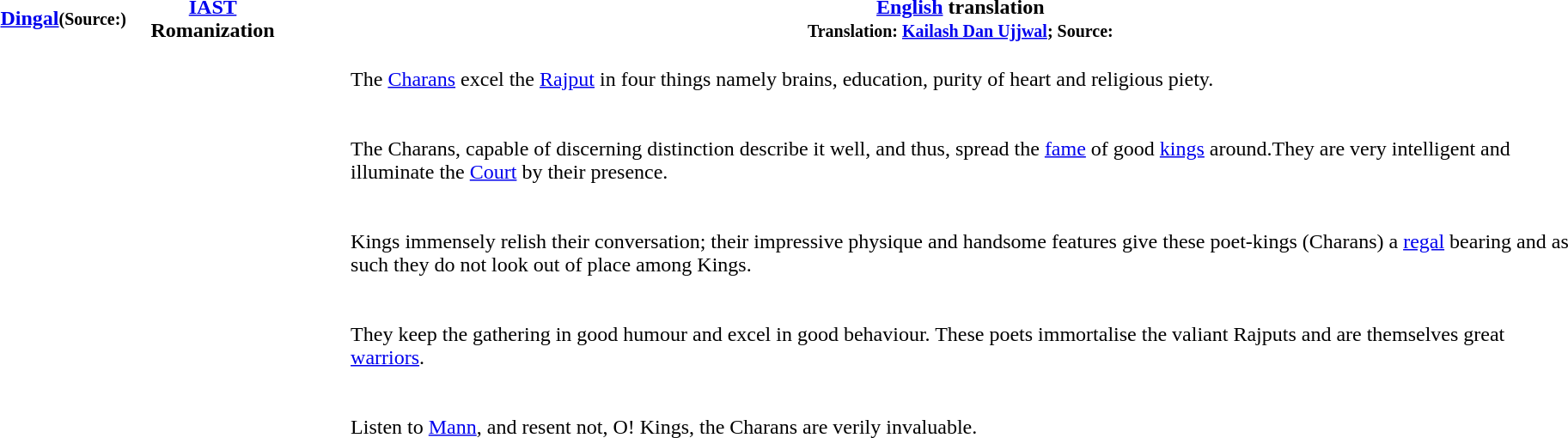<table>
<tr>
<th><a href='#'>Dingal</a><small>(Source:)</small></th>
<th><a href='#'>IAST</a> Romanization</th>
<th><a href='#'>English</a> translation<br><small>Translation: <a href='#'>Kailash Dan Ujjwal</a>; Source:</small></th>
</tr>
<tr>
<td></td>
<td><blockquote></blockquote></td>
<td><blockquote>The <a href='#'>Charans</a> excel the <a href='#'>Rajput</a> in four things namely brains, education, purity of heart and religious piety. </blockquote></td>
</tr>
<tr>
<td></td>
<td><blockquote></blockquote></td>
<td><blockquote>The Charans, capable of discerning distinction describe it well, and thus, spread the <a href='#'>fame</a> of good <a href='#'>kings</a> around.They are very intelligent and illuminate the <a href='#'>Court</a> by their presence.</blockquote></td>
</tr>
<tr>
<td></td>
<td><blockquote></blockquote></td>
<td><blockquote> Kings immensely relish their conversation; their impressive physique and handsome features give these poet-kings (Charans) a <a href='#'>regal</a> bearing and as such they do not look out of place among Kings. </blockquote></td>
</tr>
<tr>
<td></td>
<td><blockquote></blockquote></td>
<td><blockquote>They keep the gathering in good humour and excel in good behaviour. These poets immortalise the valiant Rajputs and are themselves great <a href='#'>warriors</a>. </blockquote></td>
</tr>
<tr>
<td></td>
<td><blockquote></blockquote></td>
<td><blockquote>Listen to <a href='#'>Mann</a>, and resent not, O! Kings, the Charans are verily invaluable.</blockquote></td>
</tr>
</table>
